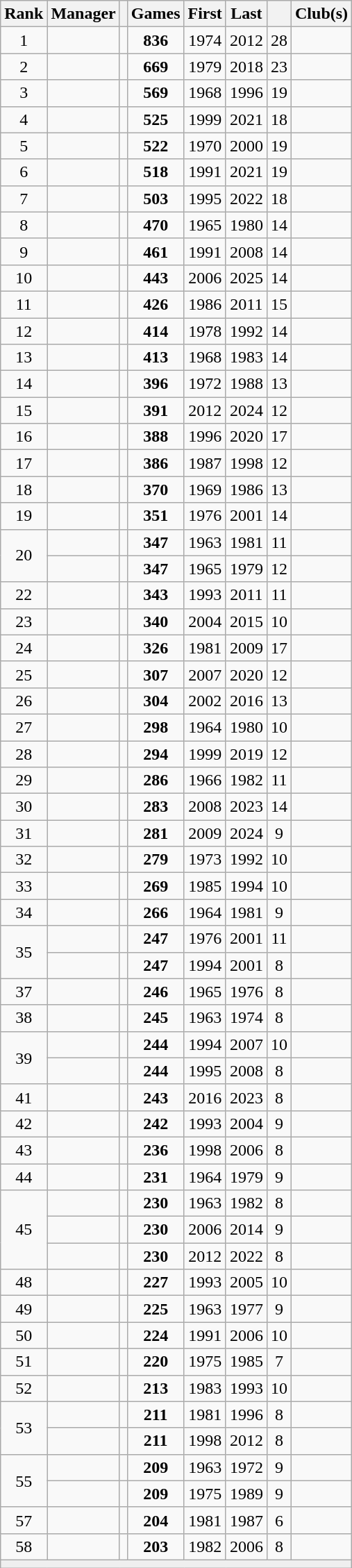<table class="wikitable mw-datatable sortable nowrap" style="text-align: center">
<tr>
<th>Rank</th>
<th>Manager</th>
<th></th>
<th>Games</th>
<th>First</th>
<th>Last</th>
<th>  </th>
<th>Club(s)</th>
</tr>
<tr>
<td>1</td>
<td align=left></td>
<td></td>
<td><strong>836</strong></td>
<td>1974</td>
<td>2012</td>
<td>28</td>
<td align=left></td>
</tr>
<tr>
<td>2</td>
<td align=left></td>
<td></td>
<td><strong>669</strong></td>
<td>1979</td>
<td>2018</td>
<td>23</td>
<td align=left></td>
</tr>
<tr>
<td>3</td>
<td align=left></td>
<td></td>
<td><strong>569</strong></td>
<td>1968</td>
<td>1996</td>
<td>19</td>
<td align=left></td>
</tr>
<tr>
<td>4</td>
<td align=left></td>
<td></td>
<td><strong>525</strong></td>
<td>1999</td>
<td>2021</td>
<td>18</td>
<td align=left></td>
</tr>
<tr>
<td>5</td>
<td align=left></td>
<td></td>
<td><strong>522</strong></td>
<td>1970</td>
<td>2000</td>
<td>19</td>
<td align=left></td>
</tr>
<tr>
<td>6</td>
<td align=left></td>
<td></td>
<td><strong>518</strong></td>
<td>1991</td>
<td>2021</td>
<td>19</td>
<td align=left></td>
</tr>
<tr>
<td>7</td>
<td align=left></td>
<td></td>
<td><strong>503</strong></td>
<td>1995</td>
<td>2022</td>
<td>18</td>
<td align=left></td>
</tr>
<tr>
<td>8</td>
<td align=left></td>
<td></td>
<td><strong>470</strong></td>
<td>1965</td>
<td>1980</td>
<td>14</td>
<td align=left></td>
</tr>
<tr>
<td>9</td>
<td align=left></td>
<td></td>
<td><strong>461</strong></td>
<td>1991</td>
<td>2008</td>
<td>14</td>
<td align=left></td>
</tr>
<tr>
<td>10</td>
<td align=left></td>
<td></td>
<td><strong>443</strong></td>
<td>2006</td>
<td>2025</td>
<td>14</td>
<td align=left></td>
</tr>
<tr>
<td>11</td>
<td align=left></td>
<td></td>
<td><strong>426</strong></td>
<td>1986</td>
<td>2011</td>
<td>15</td>
<td align=left></td>
</tr>
<tr>
<td>12</td>
<td align=left></td>
<td></td>
<td><strong>414</strong></td>
<td>1978</td>
<td>1992</td>
<td>14</td>
<td align=left></td>
</tr>
<tr>
<td>13</td>
<td align=left></td>
<td></td>
<td><strong>413</strong></td>
<td>1968</td>
<td>1983</td>
<td>14</td>
<td align=left></td>
</tr>
<tr>
<td>14</td>
<td align=left></td>
<td></td>
<td><strong>396</strong></td>
<td>1972</td>
<td>1988</td>
<td>13</td>
<td align=left></td>
</tr>
<tr>
<td>15</td>
<td align=left></td>
<td></td>
<td><strong>391</strong></td>
<td>2012</td>
<td>2024</td>
<td>12</td>
<td align=left></td>
</tr>
<tr>
<td>16</td>
<td align=left></td>
<td></td>
<td><strong>388</strong></td>
<td>1996</td>
<td>2020</td>
<td>17</td>
<td align=left></td>
</tr>
<tr>
<td>17</td>
<td align=left></td>
<td></td>
<td><strong>386</strong></td>
<td>1987</td>
<td>1998</td>
<td>12</td>
<td align=left></td>
</tr>
<tr>
<td>18</td>
<td align=left></td>
<td></td>
<td><strong>370</strong></td>
<td>1969</td>
<td>1986</td>
<td>13</td>
<td align=left></td>
</tr>
<tr>
<td>19</td>
<td align=left></td>
<td></td>
<td><strong>351</strong></td>
<td>1976</td>
<td>2001</td>
<td>14</td>
<td align=left></td>
</tr>
<tr>
<td rowspan=2>20</td>
<td align=left></td>
<td></td>
<td><strong>347</strong></td>
<td>1963</td>
<td>1981</td>
<td>11</td>
<td align=left></td>
</tr>
<tr>
<td align=left></td>
<td></td>
<td><strong>347</strong></td>
<td>1965</td>
<td>1979</td>
<td>12</td>
<td align=left></td>
</tr>
<tr>
<td>22</td>
<td align=left></td>
<td></td>
<td><strong>343</strong></td>
<td>1993</td>
<td>2011</td>
<td>11</td>
<td align=left></td>
</tr>
<tr>
<td>23</td>
<td align=left></td>
<td></td>
<td><strong>340</strong></td>
<td>2004</td>
<td>2015</td>
<td>10</td>
<td align=left></td>
</tr>
<tr>
<td>24</td>
<td align=left></td>
<td></td>
<td><strong>326</strong></td>
<td>1981</td>
<td>2009</td>
<td>17</td>
<td align=left></td>
</tr>
<tr>
<td>25</td>
<td align=left></td>
<td></td>
<td><strong>307</strong></td>
<td>2007</td>
<td>2020</td>
<td>12</td>
<td align=left></td>
</tr>
<tr>
<td>26</td>
<td align=left></td>
<td></td>
<td><strong>304</strong></td>
<td>2002</td>
<td>2016</td>
<td>13</td>
<td align=left></td>
</tr>
<tr>
<td>27</td>
<td align=left></td>
<td></td>
<td><strong>298</strong></td>
<td>1964</td>
<td>1980</td>
<td>10</td>
<td align=left></td>
</tr>
<tr>
<td>28</td>
<td align=left></td>
<td></td>
<td><strong>294</strong></td>
<td>1999</td>
<td>2019</td>
<td>12</td>
<td align=left></td>
</tr>
<tr>
<td>29</td>
<td align=left></td>
<td></td>
<td><strong>286</strong></td>
<td>1966</td>
<td>1982</td>
<td>11</td>
<td align=left></td>
</tr>
<tr>
<td>30</td>
<td align=left></td>
<td></td>
<td><strong>283</strong></td>
<td>2008</td>
<td>2023</td>
<td>14</td>
<td align=left></td>
</tr>
<tr>
<td>31</td>
<td align=left></td>
<td></td>
<td><strong>281</strong></td>
<td>2009</td>
<td>2024</td>
<td>9</td>
<td align=left></td>
</tr>
<tr>
<td>32</td>
<td align=left></td>
<td></td>
<td><strong>279</strong></td>
<td>1973</td>
<td>1992</td>
<td>10</td>
<td align=left></td>
</tr>
<tr>
<td>33</td>
<td align=left></td>
<td></td>
<td><strong>269</strong></td>
<td>1985</td>
<td>1994</td>
<td>10</td>
<td align=left></td>
</tr>
<tr>
<td>34</td>
<td align=left></td>
<td></td>
<td><strong>266</strong></td>
<td>1964</td>
<td>1981</td>
<td>9</td>
<td align=left></td>
</tr>
<tr>
<td rowspan=2>35</td>
<td align=left></td>
<td></td>
<td><strong>247</strong></td>
<td>1976</td>
<td>2001</td>
<td>11</td>
<td align=left></td>
</tr>
<tr>
<td align=left></td>
<td></td>
<td><strong>247</strong></td>
<td>1994</td>
<td>2001</td>
<td>8</td>
<td align=left></td>
</tr>
<tr>
<td>37</td>
<td align=left></td>
<td></td>
<td><strong>246</strong></td>
<td>1965</td>
<td>1976</td>
<td>8</td>
<td align=left></td>
</tr>
<tr>
<td>38</td>
<td align=left></td>
<td></td>
<td><strong>245</strong></td>
<td>1963</td>
<td>1974</td>
<td>8</td>
<td align=left></td>
</tr>
<tr>
<td rowspan=2>39</td>
<td align=left></td>
<td></td>
<td><strong>244</strong></td>
<td>1994</td>
<td>2007</td>
<td>10</td>
<td align=left></td>
</tr>
<tr>
<td align=left></td>
<td></td>
<td><strong>244</strong></td>
<td>1995</td>
<td>2008</td>
<td>8</td>
<td align=left></td>
</tr>
<tr>
<td>41</td>
<td align=left></td>
<td></td>
<td><strong>243</strong></td>
<td>2016</td>
<td>2023</td>
<td>8</td>
<td align=left></td>
</tr>
<tr>
<td>42</td>
<td align=left></td>
<td></td>
<td><strong>242</strong></td>
<td>1993</td>
<td>2004</td>
<td>9</td>
<td align=left></td>
</tr>
<tr>
<td>43</td>
<td align=left></td>
<td></td>
<td><strong>236</strong></td>
<td>1998</td>
<td>2006</td>
<td>8</td>
<td align=left></td>
</tr>
<tr>
<td>44</td>
<td align=left></td>
<td></td>
<td><strong>231</strong></td>
<td>1964</td>
<td>1979</td>
<td>9</td>
<td align=left></td>
</tr>
<tr>
<td rowspan=3>45</td>
<td align=left></td>
<td></td>
<td><strong>230</strong></td>
<td>1963</td>
<td>1982</td>
<td>8</td>
<td align=left></td>
</tr>
<tr>
<td align=left></td>
<td></td>
<td><strong>230</strong></td>
<td>2006</td>
<td>2014</td>
<td>9</td>
<td align=left></td>
</tr>
<tr>
<td align=left></td>
<td></td>
<td><strong>230</strong></td>
<td>2012</td>
<td>2022</td>
<td>8</td>
<td align=left></td>
</tr>
<tr>
<td>48</td>
<td align=left></td>
<td></td>
<td><strong>227</strong></td>
<td>1993</td>
<td>2005</td>
<td>10</td>
<td align=left></td>
</tr>
<tr>
<td>49</td>
<td align=left></td>
<td></td>
<td><strong>225</strong></td>
<td>1963</td>
<td>1977</td>
<td>9</td>
<td align=left></td>
</tr>
<tr>
<td>50</td>
<td align=left></td>
<td></td>
<td><strong>224</strong></td>
<td>1991</td>
<td>2006</td>
<td>10</td>
<td align=left></td>
</tr>
<tr>
<td>51</td>
<td align=left></td>
<td></td>
<td><strong>220</strong></td>
<td>1975</td>
<td>1985</td>
<td>7</td>
<td align=left></td>
</tr>
<tr>
<td>52</td>
<td align=left></td>
<td></td>
<td><strong>213</strong></td>
<td>1983</td>
<td>1993</td>
<td>10</td>
<td align=left></td>
</tr>
<tr>
<td rowspan=2>53</td>
<td align=left></td>
<td></td>
<td><strong>211</strong></td>
<td>1981</td>
<td>1996</td>
<td>8</td>
<td align=left></td>
</tr>
<tr>
<td align=left></td>
<td></td>
<td><strong>211</strong></td>
<td>1998</td>
<td>2012</td>
<td>8</td>
<td align=left></td>
</tr>
<tr>
<td rowspan=2>55</td>
<td align=left></td>
<td></td>
<td><strong>209</strong></td>
<td>1963</td>
<td>1972</td>
<td>9</td>
<td align=left></td>
</tr>
<tr>
<td align=left></td>
<td></td>
<td><strong>209</strong></td>
<td>1975</td>
<td>1989</td>
<td>9</td>
<td align=left></td>
</tr>
<tr>
<td>57</td>
<td align=left></td>
<td></td>
<td><strong>204</strong></td>
<td>1981</td>
<td>1987</td>
<td>6</td>
<td align=left></td>
</tr>
<tr>
<td>58</td>
<td align=left></td>
<td></td>
<td><strong>203</strong></td>
<td>1982</td>
<td>2006</td>
<td>8</td>
<td align=left></td>
</tr>
<tr bgcolor=efefef class="sortbottom">
<td colspan=8></td>
</tr>
</table>
